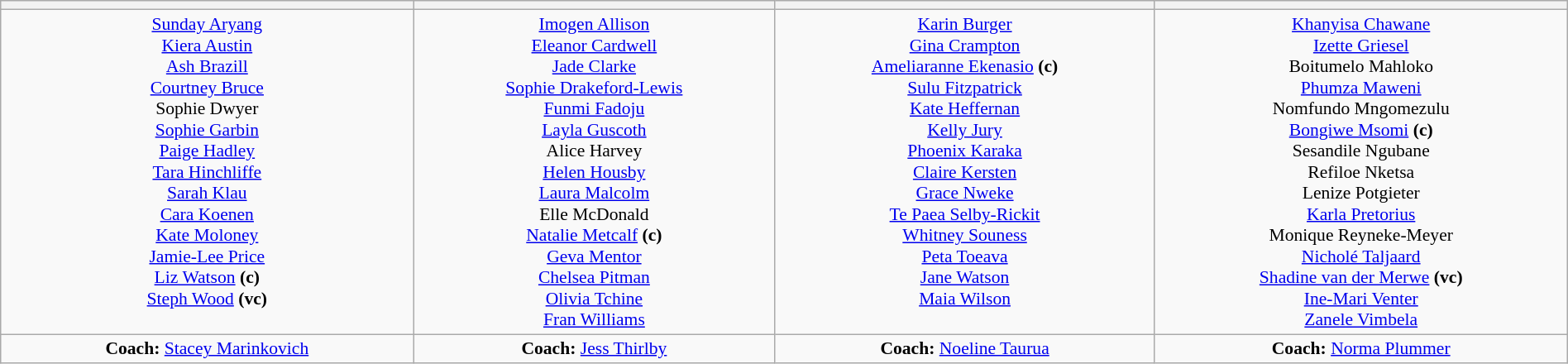<table class=wikitable width=100% style="text-align:center; font-size:90%">
<tr>
<th></th>
<th></th>
<th></th>
<th></th>
</tr>
<tr valign=top>
<td><a href='#'>Sunday Aryang</a><br><a href='#'>Kiera Austin</a><br><a href='#'>Ash Brazill</a><br><a href='#'>Courtney Bruce</a><br>Sophie Dwyer<br><a href='#'>Sophie Garbin</a><br><a href='#'>Paige Hadley</a><br><a href='#'>Tara Hinchliffe</a><br><a href='#'>Sarah Klau</a><br><a href='#'>Cara Koenen</a><br><a href='#'>Kate Moloney</a><br><a href='#'>Jamie-Lee Price</a><br><a href='#'>Liz Watson</a> <strong>(c)</strong><br><a href='#'>Steph Wood</a> <strong>(vc)</strong></td>
<td><a href='#'>Imogen Allison</a><br><a href='#'>Eleanor Cardwell</a><br><a href='#'>Jade Clarke</a><br><a href='#'>Sophie Drakeford-Lewis</a><br><a href='#'>Funmi Fadoju</a><br><a href='#'>Layla Guscoth</a><br>Alice Harvey<br><a href='#'>Helen Housby</a><br><a href='#'>Laura Malcolm</a><br>Elle McDonald<br><a href='#'>Natalie Metcalf</a> <strong>(c)</strong><br><a href='#'>Geva Mentor</a><br><a href='#'>Chelsea Pitman</a><br><a href='#'>Olivia Tchine</a><br><a href='#'>Fran Williams</a></td>
<td><a href='#'>Karin Burger</a><br><a href='#'>Gina Crampton</a><br><a href='#'>Ameliaranne Ekenasio</a> <strong>(c)</strong><br><a href='#'>Sulu Fitzpatrick</a><br><a href='#'>Kate Heffernan</a><br><a href='#'>Kelly Jury</a><br><a href='#'>Phoenix Karaka</a><br><a href='#'>Claire Kersten</a><br><a href='#'>Grace Nweke</a><br><a href='#'>Te Paea Selby-Rickit</a><br><a href='#'>Whitney Souness</a><br><a href='#'>Peta Toeava</a><br><a href='#'>Jane Watson</a><br><a href='#'>Maia Wilson</a></td>
<td><a href='#'>Khanyisa Chawane</a><br><a href='#'>Izette Griesel</a><br>Boitumelo Mahloko<br><a href='#'>Phumza Maweni</a><br>Nomfundo Mngomezulu<br><a href='#'>Bongiwe Msomi</a> <strong>(c)</strong><br>Sesandile Ngubane<br>Refiloe Nketsa<br>Lenize Potgieter<br><a href='#'>Karla Pretorius</a><br>Monique Reyneke-Meyer<br><a href='#'>Nicholé Taljaard</a><br><a href='#'>Shadine van der Merwe</a> <strong>(vc)</strong><br><a href='#'>Ine-Mari Venter</a><br><a href='#'>Zanele Vimbela</a></td>
</tr>
<tr>
<td> <strong>Coach:</strong> <a href='#'>Stacey Marinkovich</a></td>
<td> <strong>Coach:</strong> <a href='#'>Jess Thirlby</a></td>
<td> <strong>Coach:</strong> <a href='#'>Noeline Taurua</a></td>
<td> <strong>Coach:</strong> <a href='#'>Norma Plummer</a></td>
</tr>
</table>
